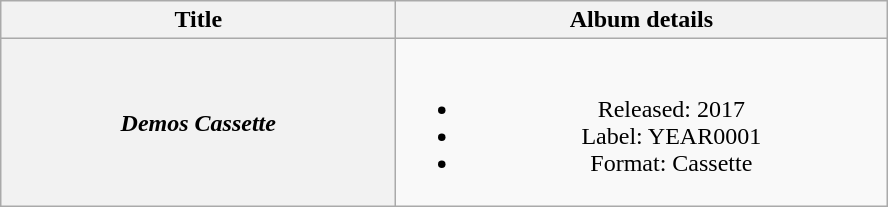<table class="wikitable plainrowheaders" style="text-align:center;">
<tr>
<th scope="col" style="width:16em;">Title</th>
<th scope="col" style="width:20em;">Album details</th>
</tr>
<tr>
<th scope="row"><em>Demos Cassette</em><br></th>
<td><br><ul><li>Released: 2017</li><li>Label: YEAR0001</li><li>Format: Cassette</li></ul></td>
</tr>
</table>
